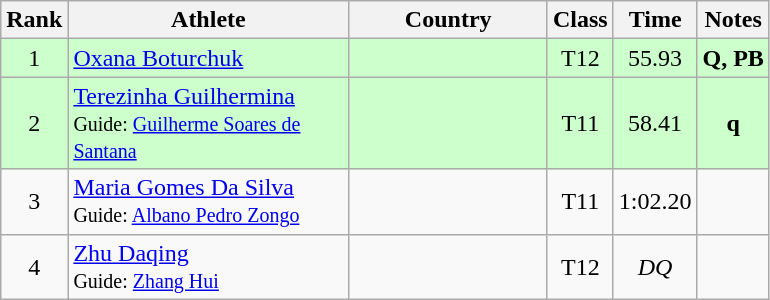<table class="wikitable sortable" style="text-align:center">
<tr>
<th>Rank</th>
<th style="width:180px">Athlete</th>
<th style="width:125px">Country</th>
<th>Class</th>
<th>Time</th>
<th>Notes</th>
</tr>
<tr style="background:#cfc;">
<td>1</td>
<td style="text-align:left;"><a href='#'>Oxana Boturchuk</a></td>
<td style="text-align:left;"></td>
<td>T12</td>
<td>55.93</td>
<td><strong>Q, PB</strong></td>
</tr>
<tr style="background:#cfc;">
<td>2</td>
<td style="text-align:left;"><a href='#'>Terezinha Guilhermina</a><br><small>Guide: <a href='#'>Guilherme Soares de Santana</a></small></td>
<td style="text-align:left;"></td>
<td>T11</td>
<td>58.41</td>
<td><strong>q</strong></td>
</tr>
<tr>
<td>3</td>
<td style="text-align:left;"><a href='#'>Maria Gomes Da Silva</a><br><small>Guide: <a href='#'>Albano Pedro Zongo</a></small></td>
<td style="text-align:left;"></td>
<td>T11</td>
<td>1:02.20</td>
<td></td>
</tr>
<tr>
<td>4</td>
<td style="text-align:left;"><a href='#'>Zhu Daqing</a><br><small>Guide: <a href='#'>Zhang Hui</a></small></td>
<td style="text-align:left;"></td>
<td>T12</td>
<td><em>DQ</em></td>
<td></td>
</tr>
</table>
